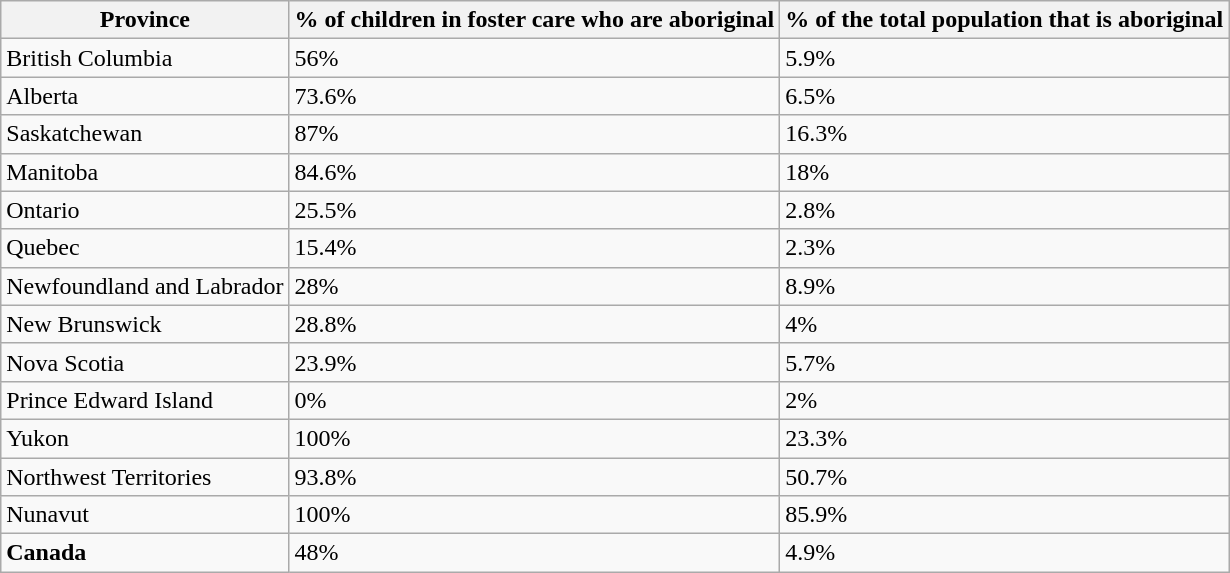<table class="wikitable sortable">
<tr>
<th>Province</th>
<th>% of children in foster care who are aboriginal</th>
<th>% of the total population that is aboriginal</th>
</tr>
<tr>
<td>British Columbia</td>
<td>56%</td>
<td>5.9%</td>
</tr>
<tr>
<td>Alberta</td>
<td>73.6%</td>
<td>6.5%</td>
</tr>
<tr>
<td>Saskatchewan</td>
<td>87%</td>
<td>16.3%</td>
</tr>
<tr>
<td>Manitoba</td>
<td>84.6%</td>
<td>18%</td>
</tr>
<tr>
<td>Ontario</td>
<td>25.5%</td>
<td>2.8%</td>
</tr>
<tr>
<td>Quebec</td>
<td>15.4%</td>
<td>2.3%</td>
</tr>
<tr>
<td>Newfoundland and Labrador</td>
<td>28%</td>
<td>8.9%</td>
</tr>
<tr>
<td>New Brunswick</td>
<td>28.8%</td>
<td>4%</td>
</tr>
<tr>
<td>Nova Scotia</td>
<td>23.9%</td>
<td>5.7%</td>
</tr>
<tr>
<td>Prince Edward Island</td>
<td>0%</td>
<td>2%</td>
</tr>
<tr>
<td>Yukon</td>
<td>100%</td>
<td>23.3%</td>
</tr>
<tr>
<td>Northwest Territories</td>
<td>93.8%</td>
<td>50.7%</td>
</tr>
<tr>
<td>Nunavut</td>
<td>100%</td>
<td>85.9%</td>
</tr>
<tr>
<td><strong>Canada</strong></td>
<td>48%</td>
<td>4.9%</td>
</tr>
</table>
